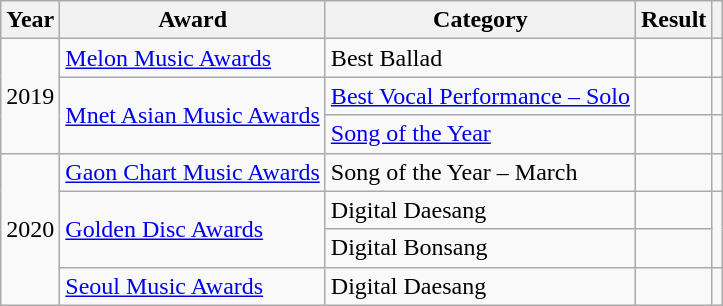<table class="wikitable sortable">
<tr>
<th scope="col">Year</th>
<th scope="col">Award</th>
<th scope="col">Category</th>
<th scope="col">Result</th>
<th scope="col" class="unsortable"></th>
</tr>
<tr>
<td rowspan="3">2019</td>
<td><a href='#'>Melon Music Awards</a></td>
<td>Best Ballad</td>
<td></td>
<td style="text-align:center"></td>
</tr>
<tr>
<td rowspan="2"><a href='#'>Mnet Asian Music Awards</a></td>
<td><a href='#'>Best Vocal Performance – Solo</a></td>
<td></td>
<td style="text-align:center"></td>
</tr>
<tr>
<td><a href='#'>Song of the Year</a></td>
<td></td>
<td style="text-align:center"></td>
</tr>
<tr>
<td rowspan="4">2020</td>
<td><a href='#'>Gaon Chart Music Awards</a></td>
<td>Song of the Year – March</td>
<td></td>
<td style="text-align:center"></td>
</tr>
<tr>
<td rowspan="2"><a href='#'>Golden Disc Awards</a></td>
<td>Digital Daesang</td>
<td></td>
<td style="text-align:center" rowspan="2"></td>
</tr>
<tr>
<td>Digital Bonsang</td>
<td></td>
</tr>
<tr>
<td><a href='#'>Seoul Music Awards</a></td>
<td>Digital Daesang</td>
<td></td>
<td style="text-align:center"></td>
</tr>
</table>
